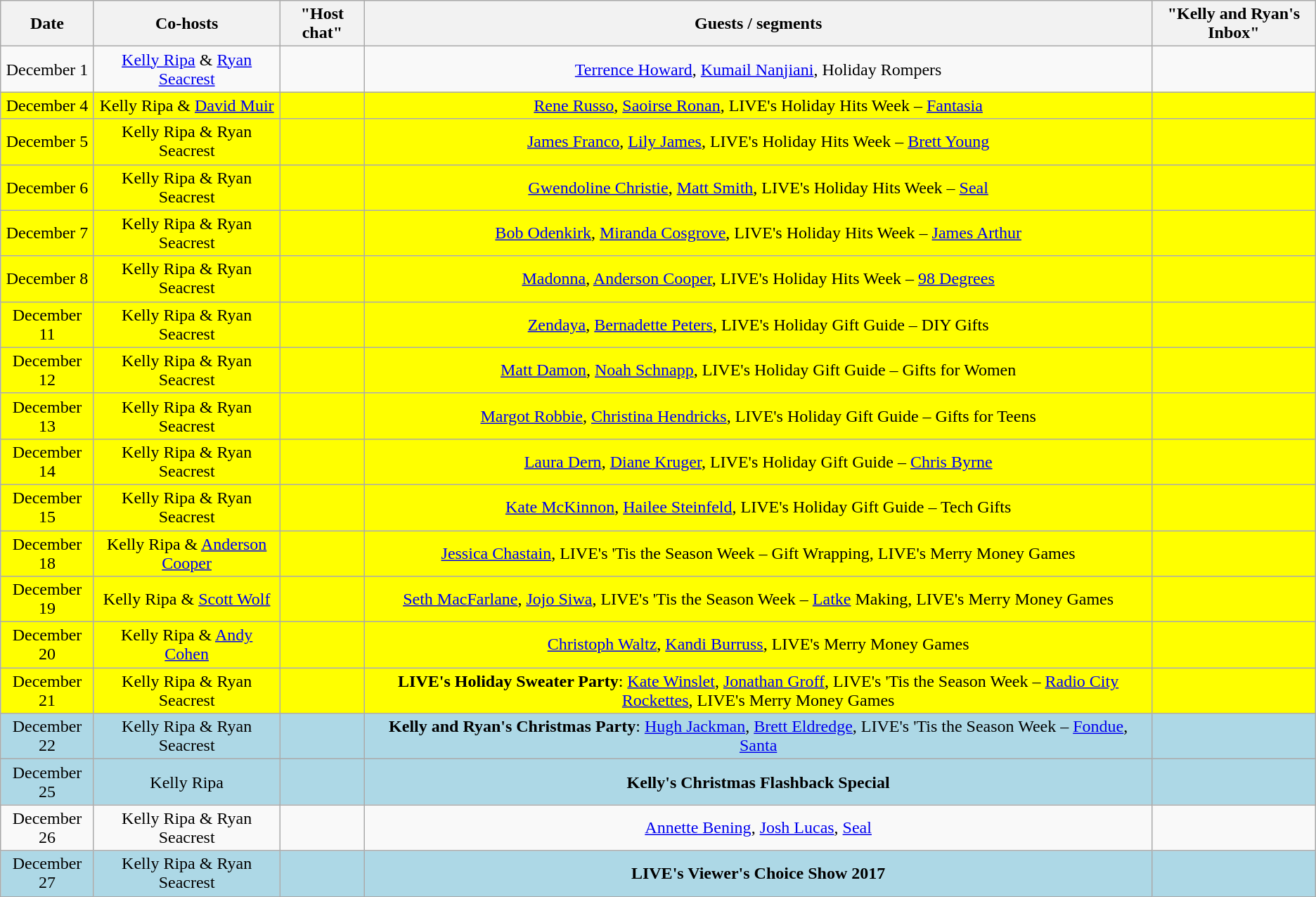<table class="wikitable sortable" style="text-align:center;">
<tr>
<th>Date</th>
<th>Co-hosts</th>
<th>"Host chat"</th>
<th>Guests / segments</th>
<th>"Kelly and Ryan's Inbox"</th>
</tr>
<tr>
<td>December 1</td>
<td><a href='#'>Kelly Ripa</a> & <a href='#'>Ryan Seacrest</a></td>
<td></td>
<td><a href='#'>Terrence Howard</a>, <a href='#'>Kumail Nanjiani</a>, Holiday Rompers</td>
<td></td>
</tr>
<tr style="background:yellow;">
<td>December 4</td>
<td>Kelly Ripa & <a href='#'>David Muir</a></td>
<td></td>
<td><a href='#'>Rene Russo</a>, <a href='#'>Saoirse Ronan</a>, LIVE's Holiday Hits Week – <a href='#'>Fantasia</a></td>
<td></td>
</tr>
<tr style="background:yellow;">
<td>December 5</td>
<td>Kelly Ripa & Ryan Seacrest</td>
<td></td>
<td><a href='#'>James Franco</a>, <a href='#'>Lily James</a>, LIVE's Holiday Hits Week – <a href='#'>Brett Young</a></td>
<td></td>
</tr>
<tr style="background:yellow;">
<td>December 6</td>
<td>Kelly Ripa & Ryan Seacrest</td>
<td></td>
<td><a href='#'>Gwendoline Christie</a>, <a href='#'>Matt Smith</a>, LIVE's Holiday Hits Week – <a href='#'>Seal</a></td>
<td></td>
</tr>
<tr style="background:yellow;">
<td>December 7</td>
<td>Kelly Ripa & Ryan Seacrest</td>
<td></td>
<td><a href='#'>Bob Odenkirk</a>, <a href='#'>Miranda Cosgrove</a>, LIVE's Holiday Hits Week – <a href='#'>James Arthur</a></td>
<td></td>
</tr>
<tr style="background:yellow;">
<td>December 8</td>
<td>Kelly Ripa & Ryan Seacrest</td>
<td></td>
<td><a href='#'>Madonna</a>, <a href='#'>Anderson Cooper</a>, LIVE's Holiday Hits Week – <a href='#'>98 Degrees</a></td>
<td></td>
</tr>
<tr style="background:yellow;">
<td>December 11</td>
<td>Kelly Ripa & Ryan Seacrest</td>
<td></td>
<td><a href='#'>Zendaya</a>, <a href='#'>Bernadette Peters</a>, LIVE's Holiday Gift Guide – DIY Gifts</td>
<td></td>
</tr>
<tr style="background:yellow;">
<td>December 12</td>
<td>Kelly Ripa & Ryan Seacrest</td>
<td></td>
<td><a href='#'>Matt Damon</a>, <a href='#'>Noah Schnapp</a>, LIVE's Holiday Gift Guide – Gifts for Women</td>
<td></td>
</tr>
<tr style="background:yellow;">
<td>December 13</td>
<td>Kelly Ripa & Ryan Seacrest</td>
<td></td>
<td><a href='#'>Margot Robbie</a>, <a href='#'>Christina Hendricks</a>, LIVE's Holiday Gift Guide – Gifts for Teens</td>
<td></td>
</tr>
<tr style="background:yellow;">
<td>December 14</td>
<td>Kelly Ripa & Ryan Seacrest</td>
<td></td>
<td><a href='#'>Laura Dern</a>, <a href='#'>Diane Kruger</a>, LIVE's Holiday Gift Guide – <a href='#'>Chris Byrne</a></td>
<td></td>
</tr>
<tr style="background:yellow;">
<td>December 15</td>
<td>Kelly Ripa & Ryan Seacrest</td>
<td></td>
<td><a href='#'>Kate McKinnon</a>, <a href='#'>Hailee Steinfeld</a>, LIVE's Holiday Gift Guide – Tech Gifts</td>
<td></td>
</tr>
<tr style="background:yellow;">
<td>December 18</td>
<td>Kelly Ripa & <a href='#'>Anderson Cooper</a></td>
<td></td>
<td><a href='#'>Jessica Chastain</a>, LIVE's 'Tis the Season Week – Gift Wrapping, LIVE's Merry Money Games</td>
<td></td>
</tr>
<tr style="background:yellow;">
<td>December 19</td>
<td>Kelly Ripa & <a href='#'>Scott Wolf</a></td>
<td></td>
<td><a href='#'>Seth MacFarlane</a>, <a href='#'>Jojo Siwa</a>, LIVE's 'Tis the Season Week – <a href='#'>Latke</a> Making, LIVE's Merry Money Games</td>
<td></td>
</tr>
<tr style="background:yellow;">
<td>December 20</td>
<td>Kelly Ripa & <a href='#'>Andy Cohen</a></td>
<td></td>
<td><a href='#'>Christoph Waltz</a>, <a href='#'>Kandi Burruss</a>, LIVE's Merry Money Games</td>
<td></td>
</tr>
<tr style="background:yellow;">
<td>December 21</td>
<td>Kelly Ripa & Ryan Seacrest</td>
<td></td>
<td><strong>LIVE's Holiday Sweater Party</strong>: <a href='#'>Kate Winslet</a>, <a href='#'>Jonathan Groff</a>, LIVE's 'Tis the Season Week – <a href='#'>Radio City Rockettes</a>, LIVE's Merry Money Games</td>
<td></td>
</tr>
<tr style="background:lightblue;">
<td>December 22</td>
<td>Kelly Ripa & Ryan Seacrest</td>
<td></td>
<td><strong>Kelly and Ryan's Christmas Party</strong>: <a href='#'>Hugh Jackman</a>, <a href='#'>Brett Eldredge</a>, LIVE's 'Tis the Season Week – <a href='#'>Fondue</a>, <a href='#'>Santa</a></td>
<td></td>
</tr>
<tr style="background:lightblue;">
<td>December 25</td>
<td>Kelly Ripa</td>
<td></td>
<td><strong>Kelly's Christmas Flashback Special</strong></td>
<td></td>
</tr>
<tr>
<td>December 26</td>
<td>Kelly Ripa & Ryan Seacrest</td>
<td></td>
<td><a href='#'>Annette Bening</a>, <a href='#'>Josh Lucas</a>, <a href='#'>Seal</a></td>
<td></td>
</tr>
<tr style="background:lightblue;">
<td>December 27</td>
<td>Kelly Ripa & Ryan Seacrest</td>
<td></td>
<td><strong>LIVE's Viewer's Choice Show 2017</strong></td>
<td></td>
</tr>
</table>
